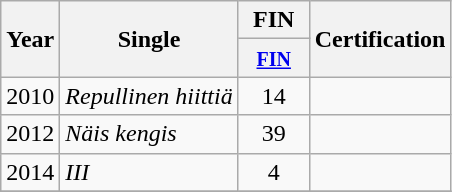<table class="wikitable">
<tr>
<th rowspan="2">Year</th>
<th rowspan="2">Single</th>
<th colspan="1">FIN</th>
<th rowspan="2">Certification</th>
</tr>
<tr>
<th width="40"><small><a href='#'>FIN</a></small><br></th>
</tr>
<tr>
<td align="center" rowspan="1">2010</td>
<td align="left"><em>Repullinen hiittiä</em></td>
<td align="center">14</td>
<td align="center" rowspan="1"></td>
</tr>
<tr>
<td align="center" rowspan="1">2012</td>
<td align="left"><em>Näis kengis</em></td>
<td align="center">39</td>
<td align="center" rowspan="1"></td>
</tr>
<tr>
<td align="center" rowspan="1">2014</td>
<td align="left"><em>III</em></td>
<td align="center">4</td>
<td align="center" rowspan="1"></td>
</tr>
<tr>
</tr>
</table>
